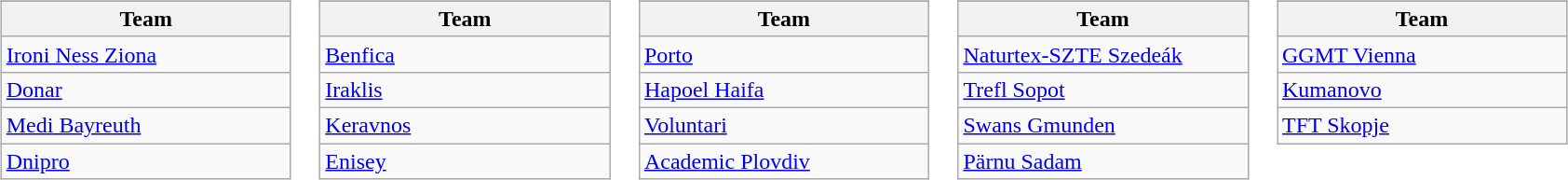<table>
<tr valign=top>
<td><br><table class="wikitable">
<tr>
</tr>
<tr>
<th width=200>Team</th>
</tr>
<tr>
<td> <a href='#'>Ironi Ness Ziona</a></td>
</tr>
<tr>
<td> <a href='#'>Donar</a></td>
</tr>
<tr>
<td> <a href='#'>Medi Bayreuth</a></td>
</tr>
<tr>
<td> <a href='#'>Dnipro</a></td>
</tr>
</table>
</td>
<td><br><table class="wikitable">
<tr>
</tr>
<tr>
<th width=200>Team</th>
</tr>
<tr>
<td> <a href='#'>Benfica</a></td>
</tr>
<tr>
<td> <a href='#'>Iraklis</a></td>
</tr>
<tr>
<td> <a href='#'>Keravnos</a></td>
</tr>
<tr>
<td> <a href='#'>Enisey</a></td>
</tr>
</table>
</td>
<td><br><table class="wikitable">
<tr>
</tr>
<tr>
<th width=200>Team</th>
</tr>
<tr>
<td> <a href='#'>Porto</a></td>
</tr>
<tr>
<td> <a href='#'>Hapoel Haifa</a></td>
</tr>
<tr>
<td> <a href='#'>Voluntari</a></td>
</tr>
<tr>
<td> <a href='#'>Academic Plovdiv</a></td>
</tr>
</table>
</td>
<td><br><table class="wikitable">
<tr>
</tr>
<tr>
<th width=200>Team</th>
</tr>
<tr>
<td> <a href='#'>Naturtex-SZTE Szedeák</a></td>
</tr>
<tr>
<td> <a href='#'>Trefl Sopot</a></td>
</tr>
<tr>
<td> <a href='#'>Swans Gmunden</a></td>
</tr>
<tr>
<td> <a href='#'>Pärnu Sadam</a></td>
</tr>
</table>
</td>
<td><br><table class="wikitable">
<tr>
</tr>
<tr>
<th width=200>Team</th>
</tr>
<tr>
<td> <a href='#'>GGMT Vienna</a></td>
</tr>
<tr>
<td> <a href='#'>Kumanovo</a></td>
</tr>
<tr>
<td> <a href='#'>TFT Skopje</a></td>
</tr>
</table>
</td>
</tr>
</table>
